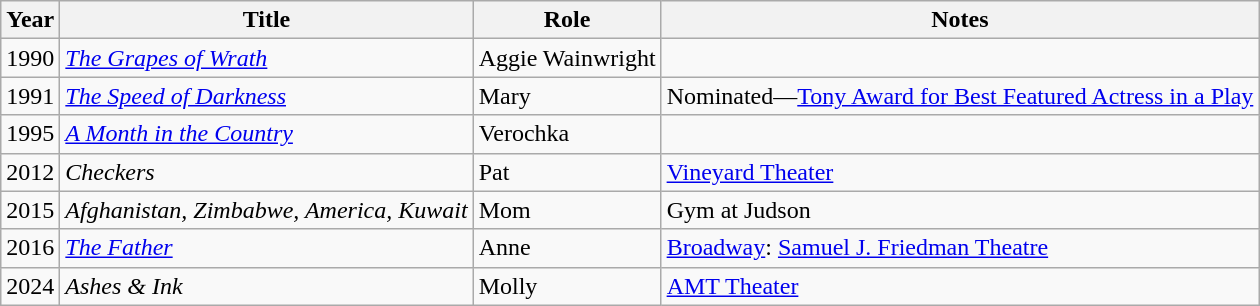<table class="wikitable sortable">
<tr>
<th>Year</th>
<th>Title</th>
<th>Role</th>
<th class="unsortable">Notes</th>
</tr>
<tr>
<td>1990</td>
<td><em><a href='#'>The Grapes of Wrath</a></em></td>
<td>Aggie Wainwright</td>
<td></td>
</tr>
<tr>
<td>1991</td>
<td><em><a href='#'>The Speed of Darkness</a></em></td>
<td>Mary</td>
<td>Nominated—<a href='#'>Tony Award for Best Featured Actress in a Play</a></td>
</tr>
<tr>
<td>1995</td>
<td><em><a href='#'>A Month in the Country</a></em></td>
<td>Verochka</td>
<td></td>
</tr>
<tr>
<td>2012</td>
<td><em>Checkers</em></td>
<td>Pat </td>
<td><a href='#'>Vineyard Theater</a></td>
</tr>
<tr>
<td>2015</td>
<td><em>Afghanistan, Zimbabwe, America, Kuwait</em> </td>
<td>Mom</td>
<td>Gym at Judson</td>
</tr>
<tr>
<td>2016</td>
<td><em><a href='#'>The Father</a></em></td>
<td>Anne</td>
<td><a href='#'>Broadway</a>: <a href='#'>Samuel J. Friedman Theatre</a></td>
</tr>
<tr>
<td>2024</td>
<td><em>Ashes & Ink </em></td>
<td>Molly </td>
<td><a href='#'>AMT Theater</a></td>
</tr>
</table>
